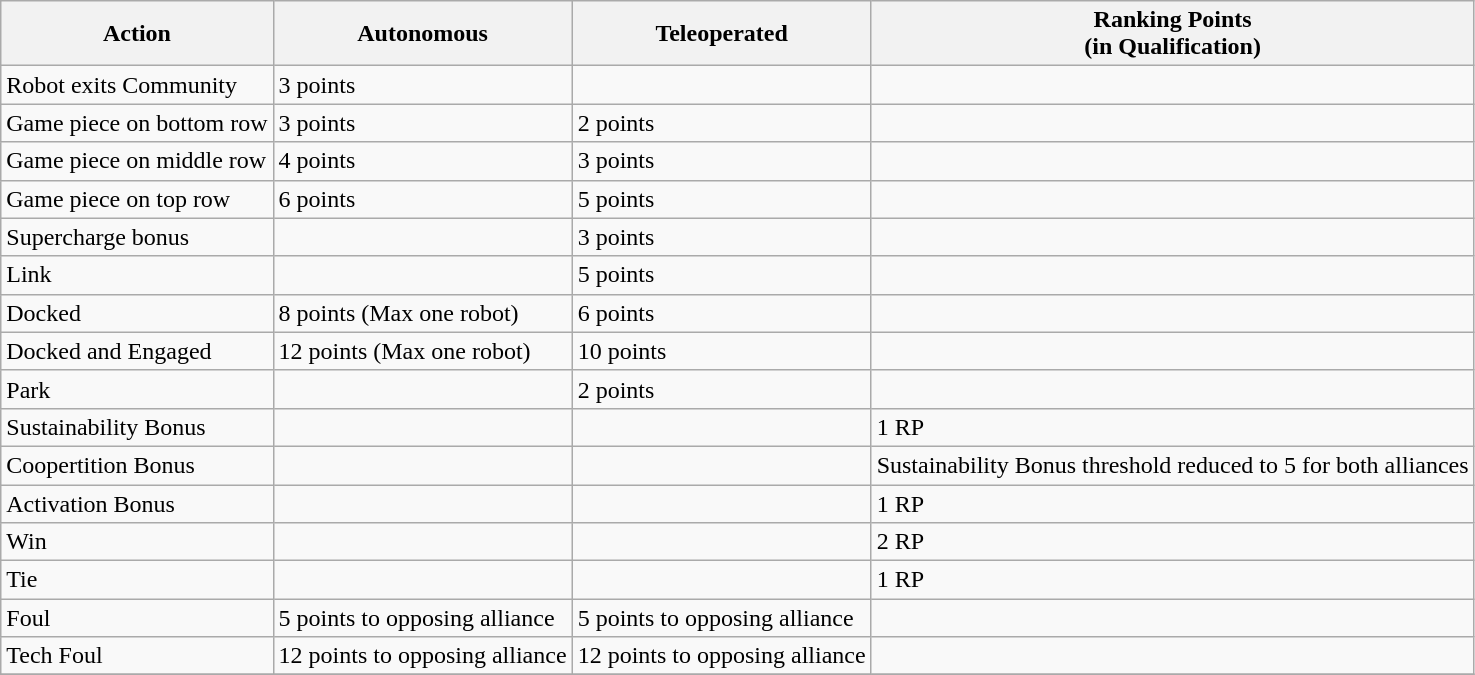<table class="wikitable">
<tr>
<th>Action</th>
<th>Autonomous</th>
<th>Teleoperated</th>
<th>Ranking Points<br>(in Qualification)</th>
</tr>
<tr>
<td>Robot exits Community</td>
<td>3 points</td>
<td></td>
<td></td>
</tr>
<tr>
<td>Game piece on bottom row</td>
<td>3 points</td>
<td>2 points</td>
<td></td>
</tr>
<tr>
<td>Game piece on middle row</td>
<td>4 points</td>
<td>3 points</td>
<td></td>
</tr>
<tr>
<td>Game piece on top row</td>
<td>6 points</td>
<td>5 points</td>
<td></td>
</tr>
<tr>
<td>Supercharge bonus</td>
<td></td>
<td>3 points</td>
<td></td>
</tr>
<tr>
<td>Link</td>
<td></td>
<td>5 points</td>
<td></td>
</tr>
<tr>
<td>Docked</td>
<td>8 points (Max one robot)</td>
<td>6 points</td>
<td></td>
</tr>
<tr>
<td>Docked and Engaged</td>
<td>12 points (Max one robot)</td>
<td>10 points</td>
<td></td>
</tr>
<tr>
<td>Park</td>
<td></td>
<td>2 points</td>
<td></td>
</tr>
<tr>
<td>Sustainability Bonus</td>
<td></td>
<td></td>
<td>1 RP</td>
</tr>
<tr>
<td>Coopertition Bonus</td>
<td></td>
<td></td>
<td>Sustainability Bonus threshold reduced to 5 for both alliances</td>
</tr>
<tr>
<td>Activation Bonus</td>
<td></td>
<td></td>
<td>1 RP</td>
</tr>
<tr>
<td>Win</td>
<td></td>
<td></td>
<td>2 RP</td>
</tr>
<tr>
<td>Tie</td>
<td></td>
<td></td>
<td>1 RP</td>
</tr>
<tr>
<td>Foul</td>
<td>5 points to opposing alliance</td>
<td>5 points to opposing alliance</td>
<td></td>
</tr>
<tr>
<td>Tech Foul</td>
<td>12 points to opposing alliance</td>
<td>12 points to opposing alliance</td>
<td></td>
</tr>
<tr>
</tr>
</table>
